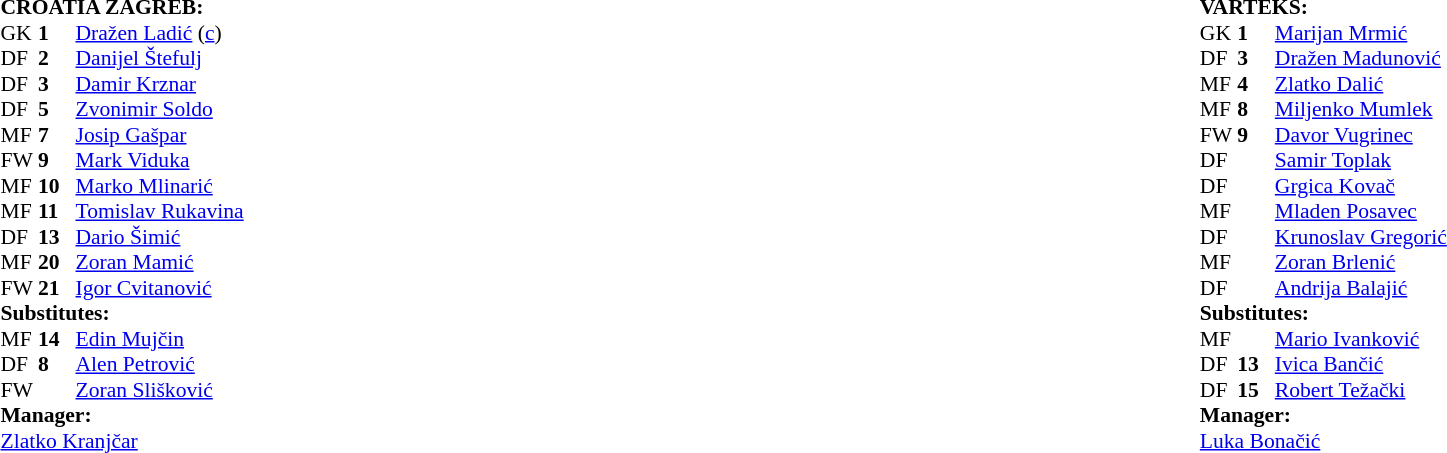<table width="100%">
<tr>
<td valign="top" width="40%"><br><table style="font-size: 90%" cellspacing="0" cellpadding="0">
<tr>
<td colspan="4"><strong>CROATIA ZAGREB:</strong></td>
</tr>
<tr>
<th width="25"></th>
<th width="25"></th>
<th width="135"></th>
<th width="35"></th>
</tr>
<tr>
<td>GK</td>
<td><strong>1</strong></td>
<td> <a href='#'>Dražen Ladić</a> (<a href='#'>c</a>)</td>
</tr>
<tr>
<td>DF</td>
<td><strong>2</strong></td>
<td> <a href='#'>Danijel Štefulj</a></td>
</tr>
<tr>
<td>DF</td>
<td><strong>3</strong></td>
<td> <a href='#'>Damir Krznar</a></td>
</tr>
<tr>
<td>DF</td>
<td><strong>5</strong></td>
<td> <a href='#'>Zvonimir Soldo</a></td>
</tr>
<tr>
<td>MF</td>
<td><strong>7</strong></td>
<td> <a href='#'>Josip Gašpar</a></td>
</tr>
<tr>
<td>FW</td>
<td><strong>9</strong></td>
<td> <a href='#'>Mark Viduka</a></td>
<td></td>
<td></td>
</tr>
<tr>
<td>MF</td>
<td><strong>10</strong></td>
<td> <a href='#'>Marko Mlinarić</a></td>
<td></td>
<td></td>
</tr>
<tr>
<td>MF</td>
<td><strong>11</strong></td>
<td> <a href='#'>Tomislav Rukavina</a></td>
</tr>
<tr>
<td>DF</td>
<td><strong>13</strong></td>
<td> <a href='#'>Dario Šimić</a></td>
</tr>
<tr>
<td>MF</td>
<td><strong>20</strong></td>
<td> <a href='#'>Zoran Mamić</a></td>
<td></td>
<td></td>
</tr>
<tr>
<td>FW</td>
<td><strong>21</strong></td>
<td> <a href='#'>Igor Cvitanović</a></td>
<td></td>
</tr>
<tr>
<td colspan=3><strong>Substitutes:</strong></td>
</tr>
<tr>
<td>MF</td>
<td><strong>14</strong></td>
<td> <a href='#'>Edin Mujčin</a></td>
<td></td>
<td></td>
</tr>
<tr>
<td>DF</td>
<td><strong>8</strong></td>
<td> <a href='#'>Alen Petrović</a></td>
<td></td>
<td></td>
</tr>
<tr>
<td>FW</td>
<td><strong></strong></td>
<td> <a href='#'>Zoran Slišković</a></td>
<td></td>
<td></td>
</tr>
<tr>
<td colspan=3><strong>Manager:</strong></td>
</tr>
<tr>
<td colspan="3"> <a href='#'>Zlatko Kranjčar</a></td>
</tr>
</table>
</td>
<td valign="top" width="50%"><br><table style="font-size: 90%" cellspacing="0" cellpadding="0" align="center">
<tr>
<td colspan="4"><strong>VARTEKS:</strong></td>
</tr>
<tr>
<th width="25"></th>
<th width="25"></th>
<th width="135"></th>
<th width="35"></th>
</tr>
<tr>
<td>GK</td>
<td><strong>1</strong></td>
<td> <a href='#'>Marijan Mrmić</a></td>
</tr>
<tr>
<td>DF</td>
<td><strong>3</strong></td>
<td> <a href='#'>Dražen Madunović</a></td>
<td></td>
<td></td>
</tr>
<tr>
<td>MF</td>
<td><strong>4</strong></td>
<td> <a href='#'>Zlatko Dalić</a></td>
<td></td>
<td></td>
</tr>
<tr>
<td>MF</td>
<td><strong>8</strong></td>
<td> <a href='#'>Miljenko Mumlek</a></td>
<td></td>
<td></td>
</tr>
<tr>
<td>FW</td>
<td><strong>9</strong></td>
<td> <a href='#'>Davor Vugrinec</a></td>
</tr>
<tr>
<td>DF</td>
<td><strong></strong></td>
<td> <a href='#'>Samir Toplak</a></td>
<td></td>
</tr>
<tr>
<td>DF</td>
<td><strong></strong></td>
<td> <a href='#'>Grgica Kovač</a></td>
<td></td>
</tr>
<tr>
<td>MF</td>
<td><strong></strong></td>
<td> <a href='#'>Mladen Posavec</a></td>
</tr>
<tr>
<td>DF</td>
<td><strong></strong></td>
<td> <a href='#'>Krunoslav Gregorić</a></td>
</tr>
<tr>
<td>MF</td>
<td><strong></strong></td>
<td> <a href='#'>Zoran Brlenić</a></td>
</tr>
<tr>
<td>DF</td>
<td><strong></strong></td>
<td> <a href='#'>Andrija Balajić</a></td>
</tr>
<tr>
<td colspan=3><strong>Substitutes:</strong></td>
</tr>
<tr>
<td>MF</td>
<td><strong></strong></td>
<td> <a href='#'>Mario Ivanković</a></td>
<td></td>
<td></td>
</tr>
<tr>
<td>DF</td>
<td><strong>13</strong></td>
<td> <a href='#'>Ivica Bančić</a></td>
<td></td>
<td></td>
</tr>
<tr>
<td>DF</td>
<td><strong>15</strong></td>
<td> <a href='#'>Robert Težački</a></td>
<td></td>
<td></td>
</tr>
<tr>
<td colspan=3><strong>Manager:</strong></td>
</tr>
<tr>
<td colspan="3"> <a href='#'>Luka Bonačić</a></td>
</tr>
</table>
</td>
</tr>
</table>
